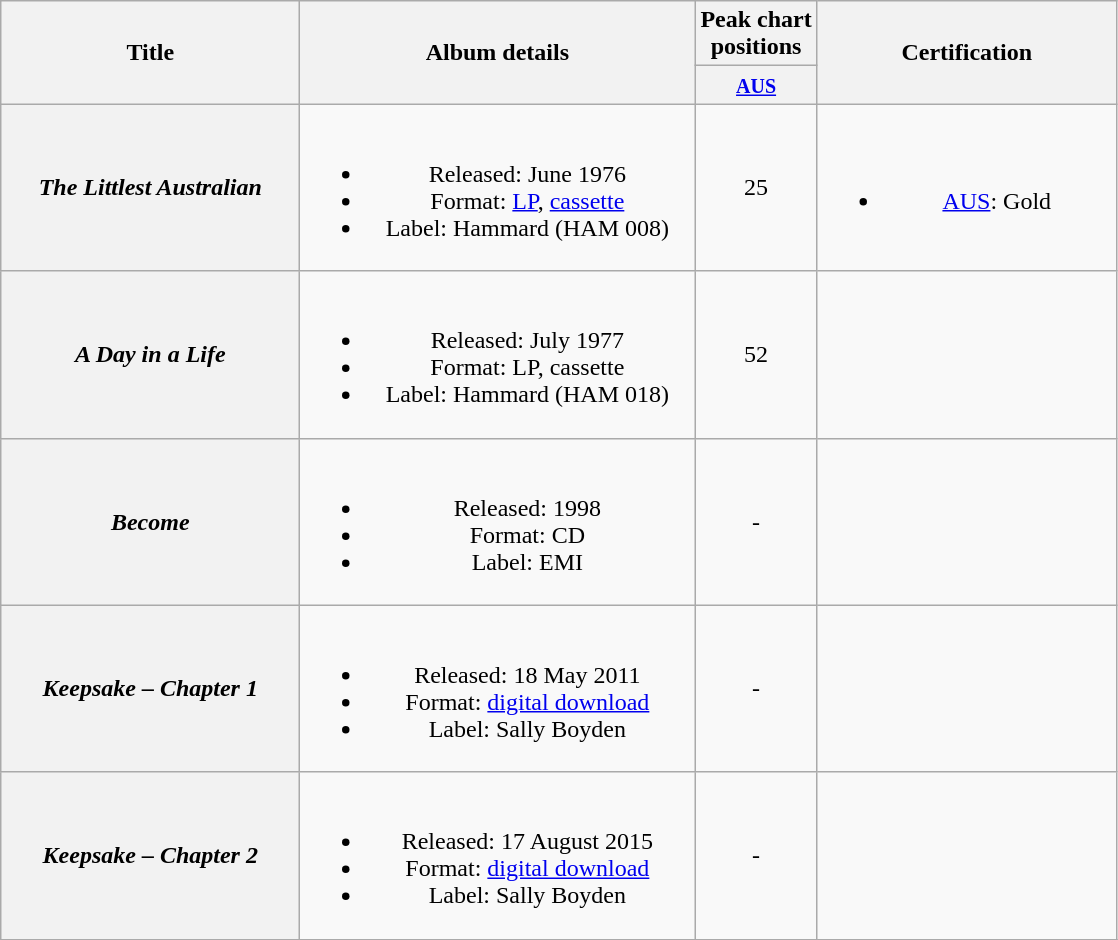<table class="wikitable plainrowheaders" style="text-align:center;" border="1">
<tr>
<th scope="col" rowspan="2" style="width:12em;">Title</th>
<th scope="col" rowspan="2" style="width:16em;">Album details</th>
<th scope="col" colspan="1">Peak chart<br>positions</th>
<th scope="col" rowspan="2" style="width:12em;">Certification</th>
</tr>
<tr>
<th scope="col" style="text-align:center;"><small><a href='#'>AUS</a></small><br></th>
</tr>
<tr>
<th scope="row"><em>The Littlest Australian</em></th>
<td><br><ul><li>Released: June 1976</li><li>Format: <a href='#'>LP</a>, <a href='#'>cassette</a></li><li>Label: Hammard (HAM 008)</li></ul></td>
<td align="center">25</td>
<td><br><ul><li><a href='#'>AUS</a>: Gold</li></ul></td>
</tr>
<tr>
<th scope="row"><em>A Day in a Life</em></th>
<td><br><ul><li>Released: July 1977</li><li>Format: LP, cassette</li><li>Label: Hammard (HAM 018)</li></ul></td>
<td align="center">52</td>
<td></td>
</tr>
<tr>
<th scope="row"><em>Become</em></th>
<td><br><ul><li>Released: 1998</li><li>Format: CD</li><li>Label: EMI</li></ul></td>
<td align="center">-</td>
<td></td>
</tr>
<tr>
<th scope="row"><em>Keepsake – Chapter 1</em></th>
<td><br><ul><li>Released: 18 May 2011</li><li>Format: <a href='#'>digital download</a></li><li>Label: Sally Boyden</li></ul></td>
<td align="center">-</td>
<td></td>
</tr>
<tr>
<th scope="row"><em>Keepsake – Chapter 2</em></th>
<td><br><ul><li>Released: 17 August 2015</li><li>Format: <a href='#'>digital download</a></li><li>Label: Sally Boyden</li></ul></td>
<td align="center">-</td>
<td></td>
</tr>
<tr>
</tr>
</table>
